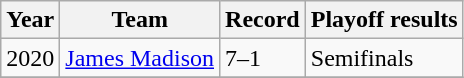<table class="wikitable">
<tr>
<th>Year</th>
<th>Team</th>
<th>Record</th>
<th>Playoff results</th>
</tr>
<tr>
<td>2020</td>
<td><a href='#'>James Madison</a></td>
<td>7–1</td>
<td>Semifinals</td>
</tr>
<tr>
</tr>
</table>
